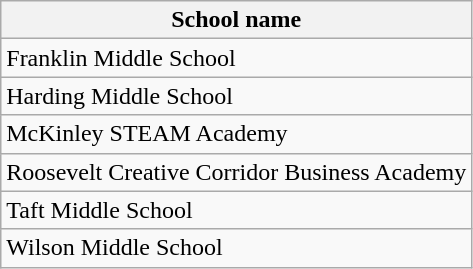<table class="wikitable">
<tr>
<th>School name</th>
</tr>
<tr>
<td>Franklin Middle School</td>
</tr>
<tr>
<td>Harding Middle School</td>
</tr>
<tr>
<td>McKinley STEAM Academy</td>
</tr>
<tr>
<td>Roosevelt Creative Corridor Business Academy</td>
</tr>
<tr>
<td>Taft Middle School</td>
</tr>
<tr>
<td>Wilson Middle School</td>
</tr>
</table>
